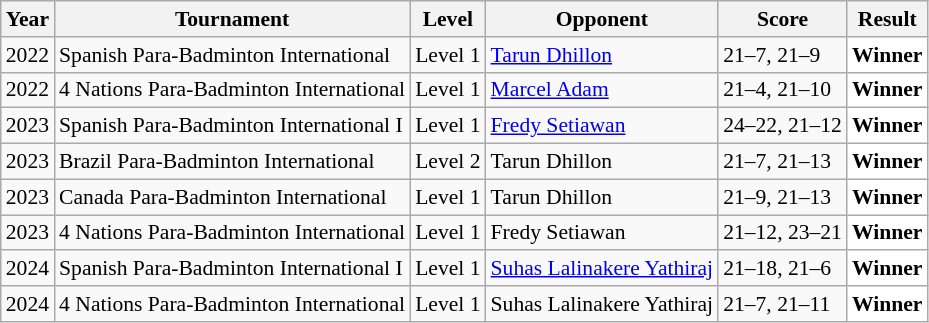<table class="sortable wikitable" style="font-size: 90%;">
<tr>
<th>Year</th>
<th>Tournament</th>
<th>Level</th>
<th>Opponent</th>
<th>Score</th>
<th>Result</th>
</tr>
<tr>
<td align="center">2022</td>
<td align="left">Spanish Para-Badminton International</td>
<td align="left">Level 1</td>
<td align="left"> <a href='#'>Tarun Dhillon</a></td>
<td align="left">21–7, 21–9</td>
<td style="text-align:left; background:white"> <strong>Winner</strong></td>
</tr>
<tr>
<td align="center">2022</td>
<td align="left">4 Nations Para-Badminton International</td>
<td align="left">Level 1</td>
<td align="left"> <a href='#'>Marcel Adam</a></td>
<td align="left">21–4, 21–10</td>
<td style="text-align:left; background:white"> <strong>Winner</strong></td>
</tr>
<tr>
<td align="center">2023</td>
<td align="left">Spanish Para-Badminton International I</td>
<td align="left">Level 1</td>
<td align="left"> <a href='#'>Fredy Setiawan</a></td>
<td align="left">24–22, 21–12</td>
<td style="text-align:left; background:white"> <strong>Winner</strong></td>
</tr>
<tr>
<td align="center">2023</td>
<td align="left">Brazil Para-Badminton International</td>
<td align="left">Level 2</td>
<td align="left"> Tarun Dhillon</td>
<td align="left">21–7, 21–13</td>
<td style="text-align:left; background:white"> <strong>Winner</strong></td>
</tr>
<tr>
<td align="center">2023</td>
<td align="left">Canada Para-Badminton International</td>
<td align="left">Level 1</td>
<td align="left"> Tarun Dhillon</td>
<td align="left">21–9, 21–13</td>
<td style="text-align:left; background:white"> <strong>Winner</strong></td>
</tr>
<tr>
<td align="center">2023</td>
<td align="left">4 Nations Para-Badminton International</td>
<td align="left">Level 1</td>
<td align="left"> Fredy Setiawan</td>
<td align="left">21–12, 23–21</td>
<td style="text-align:left; background:white"> <strong>Winner</strong></td>
</tr>
<tr>
<td align="center">2024</td>
<td align="left">Spanish Para-Badminton International I</td>
<td align="left">Level 1</td>
<td align="left"> <a href='#'>Suhas Lalinakere Yathiraj</a></td>
<td align="left">21–18, 21–6</td>
<td style="text-align:left; background:white"> <strong>Winner</strong></td>
</tr>
<tr>
<td align="center">2024</td>
<td align="left">4 Nations Para-Badminton International</td>
<td align="left">Level 1</td>
<td align="left"> Suhas Lalinakere Yathiraj</td>
<td align="left">21–7, 21–11</td>
<td style="text-align:left; background:white"> <strong>Winner</strong></td>
</tr>
</table>
